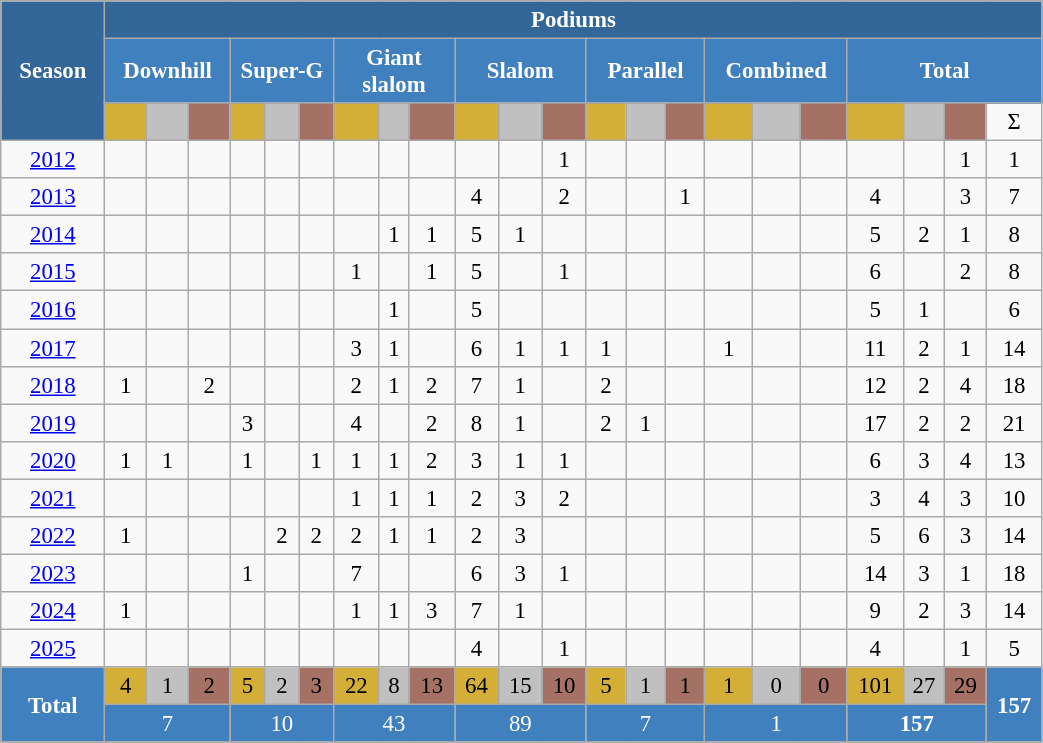<table class="wikitable" style="font-size:95%; text-align:center; border:grey solid 1px; border-collapse:collapse;" width="55%">
<tr style="background-color:#369; color:white;">
<td rowspan="3" colspan="1" width="10%"><strong>Season</strong></td>
<td colspan="22"><strong>Podiums</strong></td>
</tr>
<tr style="background-color:#4180be; color:white;">
<th style="background:#4180be;" width="300" colspan="3">Downhill</th>
<th style="background:#4180be;" width="300" colspan="3">Super-G</th>
<th style="background:#4180be;" width="350" colspan="3">Giant slalom</th>
<th style="background:#4180be;" width="350" colspan="3">Slalom</th>
<th style="background:#4180be;" width="350" colspan="3">Parallel</th>
<th style="background:#4180be;" width="350" colspan="3">Combined</th>
<th style="background:#4180be;" width="450" colspan="4">Total</th>
</tr>
<tr>
<td align="center" bgcolor="#d4af37"></td>
<td align="center" bgcolor="silver"></td>
<td align="center" bgcolor="#a57164"></td>
<td align="center" bgcolor="#d4af37"></td>
<td align="center" bgcolor="silver"></td>
<td align="center" bgcolor="#a57164"></td>
<td align="center" bgcolor="#d4af37"></td>
<td align="center" bgcolor="silver"></td>
<td align="center" bgcolor="#a57164"></td>
<td align="center" bgcolor="#d4af37"></td>
<td align="center" bgcolor="silver"></td>
<td align="center" bgcolor="#a57164"></td>
<td align="center" bgcolor="#d4af37"></td>
<td align="center" bgcolor="silver"></td>
<td align="center" bgcolor="#a57164"></td>
<td align="center" bgcolor="#d4af37"></td>
<td align="center" bgcolor="silver"></td>
<td align="center" bgcolor="#a57164"></td>
<td align="center" bgcolor="#d4af37"></td>
<td align="center" bgcolor="silver"></td>
<td align="center" bgcolor="#a57164"></td>
<td>Σ</td>
</tr>
<tr>
<td align="center"><a href='#'>2012</a></td>
<td></td>
<td></td>
<td></td>
<td></td>
<td></td>
<td></td>
<td></td>
<td></td>
<td></td>
<td></td>
<td></td>
<td>1</td>
<td></td>
<td></td>
<td></td>
<td></td>
<td></td>
<td></td>
<td></td>
<td></td>
<td>1</td>
<td>1</td>
</tr>
<tr>
<td align="center"><a href='#'>2013</a></td>
<td></td>
<td></td>
<td></td>
<td></td>
<td></td>
<td></td>
<td></td>
<td></td>
<td></td>
<td>4</td>
<td></td>
<td>2</td>
<td></td>
<td></td>
<td>1</td>
<td></td>
<td></td>
<td></td>
<td>4</td>
<td></td>
<td>3</td>
<td>7</td>
</tr>
<tr>
<td align="center"><a href='#'>2014</a></td>
<td></td>
<td></td>
<td></td>
<td></td>
<td></td>
<td></td>
<td></td>
<td>1</td>
<td>1</td>
<td>5</td>
<td>1</td>
<td></td>
<td></td>
<td></td>
<td></td>
<td></td>
<td></td>
<td></td>
<td>5</td>
<td>2</td>
<td>1</td>
<td>8</td>
</tr>
<tr>
<td align="center"><a href='#'>2015</a></td>
<td></td>
<td></td>
<td></td>
<td></td>
<td></td>
<td></td>
<td>1</td>
<td></td>
<td>1</td>
<td>5</td>
<td></td>
<td>1</td>
<td></td>
<td></td>
<td></td>
<td></td>
<td></td>
<td></td>
<td>6</td>
<td></td>
<td>2</td>
<td>8</td>
</tr>
<tr>
<td align="center"><a href='#'>2016</a></td>
<td></td>
<td></td>
<td></td>
<td></td>
<td></td>
<td></td>
<td></td>
<td>1</td>
<td></td>
<td>5</td>
<td></td>
<td></td>
<td></td>
<td></td>
<td></td>
<td></td>
<td></td>
<td></td>
<td>5</td>
<td>1</td>
<td></td>
<td>6</td>
</tr>
<tr>
<td align="center"><a href='#'>2017</a></td>
<td></td>
<td></td>
<td></td>
<td></td>
<td></td>
<td></td>
<td>3</td>
<td>1</td>
<td></td>
<td>6</td>
<td>1</td>
<td>1</td>
<td>1</td>
<td></td>
<td></td>
<td>1</td>
<td></td>
<td></td>
<td>11</td>
<td>2</td>
<td>1</td>
<td>14</td>
</tr>
<tr>
<td align="center"><a href='#'>2018</a></td>
<td>1</td>
<td></td>
<td>2</td>
<td></td>
<td></td>
<td></td>
<td>2</td>
<td>1</td>
<td>2</td>
<td>7</td>
<td>1</td>
<td></td>
<td>2</td>
<td></td>
<td></td>
<td></td>
<td></td>
<td></td>
<td>12</td>
<td>2</td>
<td>4</td>
<td>18</td>
</tr>
<tr>
<td align="center"><a href='#'>2019</a></td>
<td></td>
<td></td>
<td></td>
<td>3</td>
<td></td>
<td></td>
<td>4</td>
<td></td>
<td>2</td>
<td>8</td>
<td>1</td>
<td></td>
<td>2</td>
<td>1</td>
<td></td>
<td></td>
<td></td>
<td></td>
<td>17</td>
<td>2</td>
<td>2</td>
<td>21</td>
</tr>
<tr>
<td align="center"><a href='#'>2020</a></td>
<td>1</td>
<td>1</td>
<td></td>
<td>1</td>
<td></td>
<td>1</td>
<td>1</td>
<td>1</td>
<td>2</td>
<td>3</td>
<td>1</td>
<td>1</td>
<td></td>
<td></td>
<td></td>
<td></td>
<td></td>
<td></td>
<td>6</td>
<td>3</td>
<td>4</td>
<td>13</td>
</tr>
<tr>
<td align="center"><a href='#'>2021</a></td>
<td></td>
<td></td>
<td></td>
<td></td>
<td></td>
<td></td>
<td>1</td>
<td>1</td>
<td>1</td>
<td>2</td>
<td>3</td>
<td>2</td>
<td></td>
<td></td>
<td></td>
<td></td>
<td></td>
<td></td>
<td>3</td>
<td>4</td>
<td>3</td>
<td>10</td>
</tr>
<tr>
<td align="center"><a href='#'>2022</a></td>
<td>1</td>
<td></td>
<td></td>
<td></td>
<td>2</td>
<td>2</td>
<td>2</td>
<td>1</td>
<td>1</td>
<td>2</td>
<td>3</td>
<td></td>
<td></td>
<td></td>
<td></td>
<td></td>
<td></td>
<td></td>
<td>5</td>
<td>6</td>
<td>3</td>
<td>14</td>
</tr>
<tr>
<td align="center"><a href='#'>2023</a></td>
<td></td>
<td></td>
<td></td>
<td>1</td>
<td></td>
<td></td>
<td>7</td>
<td></td>
<td></td>
<td>6</td>
<td>3</td>
<td>1</td>
<td></td>
<td></td>
<td></td>
<td></td>
<td></td>
<td></td>
<td>14</td>
<td>3</td>
<td>1</td>
<td>18</td>
</tr>
<tr>
<td align="center"><a href='#'>2024</a></td>
<td>1</td>
<td></td>
<td></td>
<td></td>
<td></td>
<td></td>
<td>1</td>
<td>1</td>
<td>3</td>
<td>7</td>
<td>1</td>
<td></td>
<td></td>
<td></td>
<td></td>
<td></td>
<td></td>
<td></td>
<td>9</td>
<td>2</td>
<td>3</td>
<td>14</td>
</tr>
<tr>
<td align="center"><a href='#'>2025</a></td>
<td></td>
<td></td>
<td></td>
<td></td>
<td></td>
<td></td>
<td></td>
<td></td>
<td></td>
<td>4</td>
<td></td>
<td>1</td>
<td></td>
<td></td>
<td></td>
<td></td>
<td></td>
<td></td>
<td>4</td>
<td></td>
<td>1</td>
<td>5</td>
</tr>
<tr>
<td rowspan="2" style="background-color:#4180be; color:white; width=100;"><strong>Total </strong></td>
<td bgcolor="#d4af37">4</td>
<td bgcolor="silver">1</td>
<td bgcolor="#a57164">2</td>
<td bgcolor="#d4af37">5</td>
<td bgcolor="silver">2</td>
<td bgcolor="#a57164">3</td>
<td bgcolor="#d4af37">22</td>
<td bgcolor="silver">8</td>
<td bgcolor="#a57164">13</td>
<td bgcolor="#d4af37">64</td>
<td bgcolor="silver">15</td>
<td bgcolor="#a57164">10</td>
<td bgcolor="#d4af37">5</td>
<td bgcolor="silver">1</td>
<td bgcolor="#a57164">1</td>
<td bgcolor="#d4af37">1</td>
<td bgcolor="silver">0</td>
<td bgcolor="#a57164">0</td>
<td bgcolor="#d4af37">101</td>
<td bgcolor="silver">27</td>
<td bgcolor="#a57164">29</td>
<td rowspan="2" style="background-color:#4180be; color:white; width=100;"><strong>157</strong></td>
</tr>
<tr>
<td style="background-color:#4180be; color:white; width=100;" colspan="3">7</td>
<td style="background-color:#4180be; color:white; width=100;" colspan="3">10</td>
<td style="background-color:#4180be; color:white; width=100;" colspan="3">43</td>
<td colspan="3" style="background-color:#4180be; color:white; width=100;">89</td>
<td style="background-color:#4180be; color:white; width=100;" colspan="3">7</td>
<td style="background-color:#4180be; color:white; width=100;" colspan="3">1</td>
<td style="background-color:#4180be; color:white; width=100;" colspan="3"><strong>157</strong></td>
</tr>
</table>
